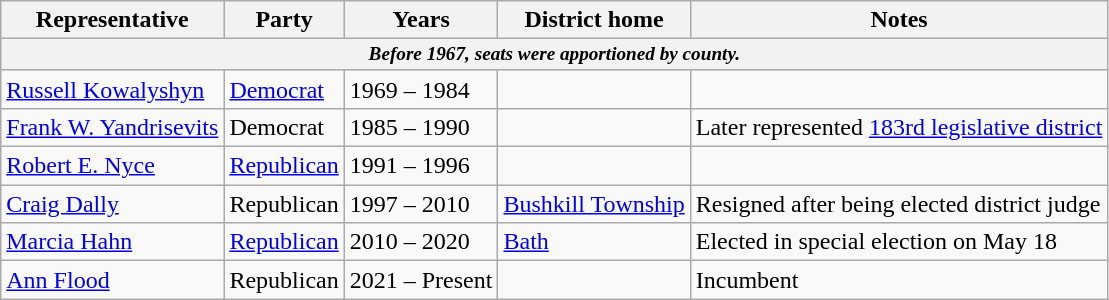<table class=wikitable>
<tr valign=bottom>
<th>Representative</th>
<th>Party</th>
<th>Years</th>
<th>District home</th>
<th>Notes</th>
</tr>
<tr>
<th colspan=5 style="font-size: 80%;"><em>Before 1967, seats were apportioned by county.</em></th>
</tr>
<tr>
<td><a href='#'>Russell Kowalyshyn</a></td>
<td><a href='#'>Democrat</a></td>
<td>1969 – 1984</td>
<td></td>
<td></td>
</tr>
<tr>
<td><a href='#'>Frank W. Yandrisevits</a></td>
<td>Democrat</td>
<td>1985 – 1990</td>
<td></td>
<td>Later represented <a href='#'>183rd legislative district</a></td>
</tr>
<tr>
<td><a href='#'>Robert E. Nyce</a></td>
<td><a href='#'>Republican</a></td>
<td>1991 – 1996</td>
<td></td>
<td></td>
</tr>
<tr>
<td><a href='#'>Craig Dally</a></td>
<td>Republican</td>
<td>1997 – 2010</td>
<td><a href='#'>Bushkill Township</a></td>
<td>Resigned after being elected district judge</td>
</tr>
<tr>
<td><a href='#'>Marcia Hahn</a></td>
<td><a href='#'>Republican</a></td>
<td>2010 – 2020</td>
<td><a href='#'>Bath</a></td>
<td>Elected in special election on May 18</td>
</tr>
<tr>
<td><a href='#'>Ann Flood</a></td>
<td>Republican</td>
<td>2021 – Present</td>
<td></td>
<td>Incumbent</td>
</tr>
</table>
